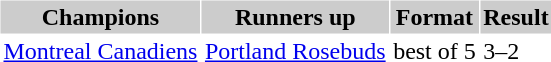<table cellpadding=2 cellspacing=1>
<tr bgcolor=#cccccc>
<th>Champions</th>
<th>Runners up</th>
<th>Format</th>
<th>Result</th>
</tr>
<tr>
<td align=center><a href='#'>Montreal Canadiens</a></td>
<td><a href='#'>Portland Rosebuds</a></td>
<td>best of 5</td>
<td>3–2</td>
</tr>
</table>
